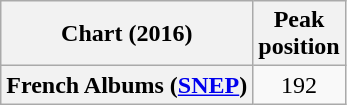<table class="wikitable sortable plainrowheaders" style="text-align:center">
<tr>
<th scope="col">Chart (2016)</th>
<th scope="col">Peak<br> position</th>
</tr>
<tr>
<th scope="row">French Albums (<a href='#'>SNEP</a>)</th>
<td>192</td>
</tr>
</table>
